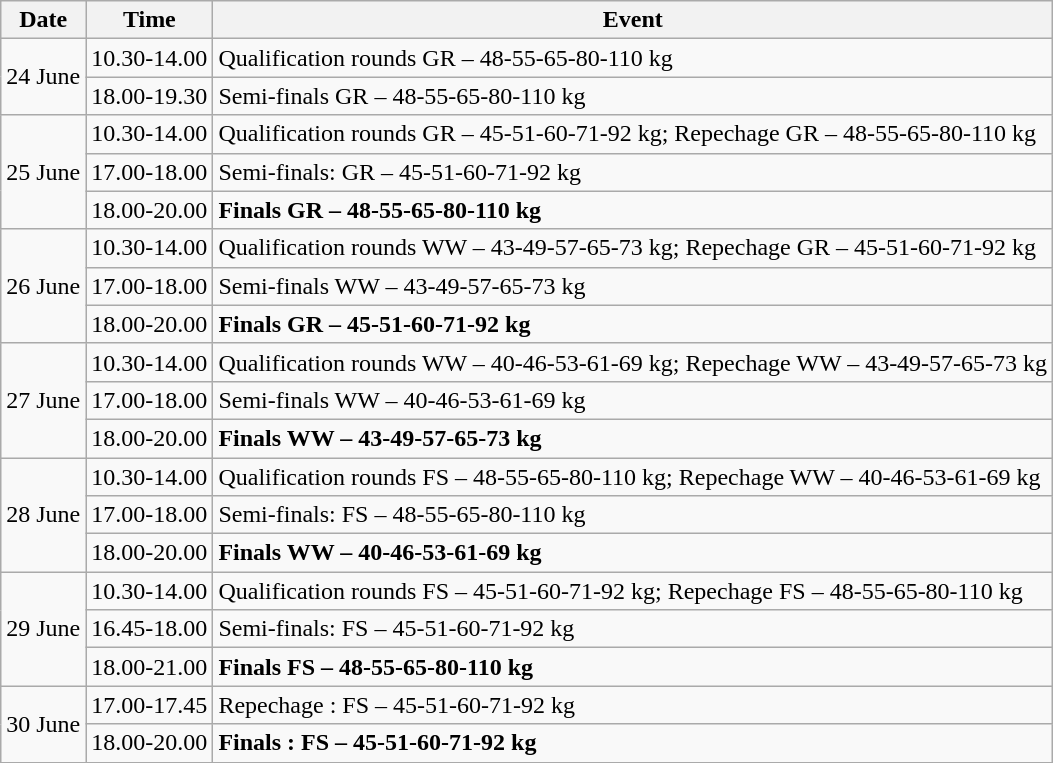<table class=wikitable>
<tr>
<th>Date</th>
<th>Time</th>
<th>Event</th>
</tr>
<tr>
<td rowspan="2">24 June</td>
<td>10.30-14.00</td>
<td>Qualification rounds GR – 48-55-65-80-110 kg</td>
</tr>
<tr>
<td>18.00-19.30</td>
<td>Semi-finals GR – 48-55-65-80-110 kg</td>
</tr>
<tr>
<td rowspan="3">25 June</td>
<td>10.30-14.00</td>
<td>Qualification rounds GR – 45-51-60-71-92 kg; Repechage GR – 48-55-65-80-110 kg</td>
</tr>
<tr>
<td>17.00-18.00</td>
<td>Semi-finals: GR – 45-51-60-71-92 kg</td>
</tr>
<tr>
<td>18.00-20.00</td>
<td><strong>Finals GR – 48-55-65-80-110 kg</strong></td>
</tr>
<tr>
<td rowspan="3">26 June</td>
<td>10.30-14.00</td>
<td>Qualification rounds WW – 43-49-57-65-73 kg; Repechage GR – 45-51-60-71-92 kg</td>
</tr>
<tr>
<td>17.00-18.00</td>
<td>Semi-finals WW – 43-49-57-65-73 kg</td>
</tr>
<tr>
<td>18.00-20.00</td>
<td><strong>Finals GR – 45-51-60-71-92 kg</strong></td>
</tr>
<tr>
<td rowspan="3">27 June</td>
<td>10.30-14.00</td>
<td>Qualification rounds WW – 40-46-53-61-69 kg; Repechage WW – 43-49-57-65-73 kg</td>
</tr>
<tr>
<td>17.00-18.00</td>
<td>Semi-finals WW – 40-46-53-61-69 kg</td>
</tr>
<tr>
<td>18.00-20.00</td>
<td><strong>Finals WW – 43-49-57-65-73 kg</strong></td>
</tr>
<tr>
<td rowspan="3">28 June</td>
<td>10.30-14.00</td>
<td>Qualification rounds FS – 48-55-65-80-110 kg; Repechage WW – 40-46-53-61-69 kg</td>
</tr>
<tr>
<td>17.00-18.00</td>
<td>Semi-finals: FS – 48-55-65-80-110 kg</td>
</tr>
<tr>
<td>18.00-20.00</td>
<td><strong>Finals WW – 40-46-53-61-69 kg</strong></td>
</tr>
<tr>
<td rowspan="3">29 June</td>
<td>10.30-14.00</td>
<td>Qualification rounds FS – 45-51-60-71-92 kg; Repechage FS – 48-55-65-80-110 kg</td>
</tr>
<tr>
<td>16.45-18.00</td>
<td>Semi-finals: FS – 45-51-60-71-92 kg</td>
</tr>
<tr>
<td>18.00-21.00</td>
<td><strong>Finals FS – 48-55-65-80-110 kg</strong></td>
</tr>
<tr>
<td rowspan="2">30 June</td>
<td>17.00-17.45</td>
<td>Repechage : FS – 45-51-60-71-92 kg</td>
</tr>
<tr>
<td>18.00-20.00</td>
<td><strong>Finals : FS – 45-51-60-71-92 kg</strong></td>
</tr>
</table>
